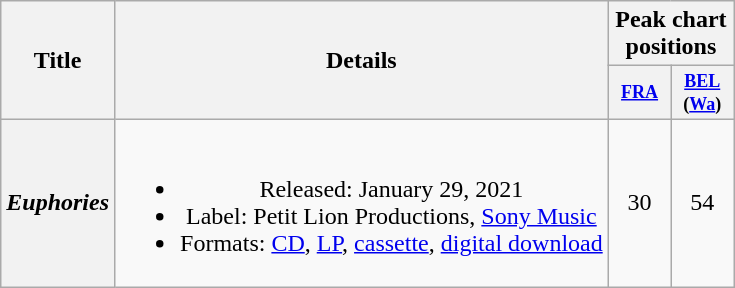<table class="wikitable plainrowheaders" style="text-align: center">
<tr>
<th rowspan="2">Title</th>
<th rowspan="2">Details</th>
<th colspan="2">Peak chart positions</th>
</tr>
<tr>
<th style="width:3em;font-size:75%"><a href='#'>FRA</a><br></th>
<th style="width:3em;font-size:75%"><a href='#'>BEL</a><br>(<a href='#'>Wa</a>)<br></th>
</tr>
<tr>
<th scope="row"><em>Euphories</em></th>
<td><br><ul><li>Released: January 29, 2021</li><li>Label: Petit Lion Productions, <a href='#'>Sony Music</a></li><li>Formats: <a href='#'>CD</a>, <a href='#'>LP</a>, <a href='#'>cassette</a>, <a href='#'>digital download</a></li></ul></td>
<td>30</td>
<td>54</td>
</tr>
</table>
